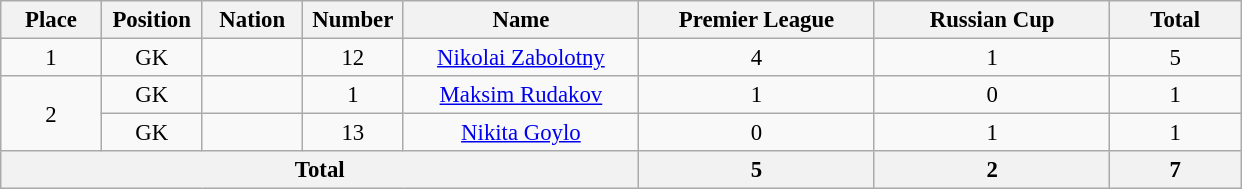<table class="wikitable" style="font-size: 95%; text-align: center;">
<tr>
<th width=60>Place</th>
<th width=60>Position</th>
<th width=60>Nation</th>
<th width=60>Number</th>
<th width=150>Name</th>
<th width=150>Premier League</th>
<th width=150>Russian Cup</th>
<th width=80>Total</th>
</tr>
<tr>
<td>1</td>
<td>GK</td>
<td></td>
<td>12</td>
<td><a href='#'>Nikolai Zabolotny</a></td>
<td>4</td>
<td>1</td>
<td>5</td>
</tr>
<tr>
<td rowspan="2">2</td>
<td>GK</td>
<td></td>
<td>1</td>
<td><a href='#'>Maksim Rudakov</a></td>
<td>1</td>
<td>0</td>
<td>1</td>
</tr>
<tr>
<td>GK</td>
<td></td>
<td>13</td>
<td><a href='#'>Nikita Goylo</a></td>
<td>0</td>
<td>1</td>
<td>1</td>
</tr>
<tr>
<th colspan=5>Total</th>
<th>5</th>
<th>2</th>
<th>7</th>
</tr>
</table>
